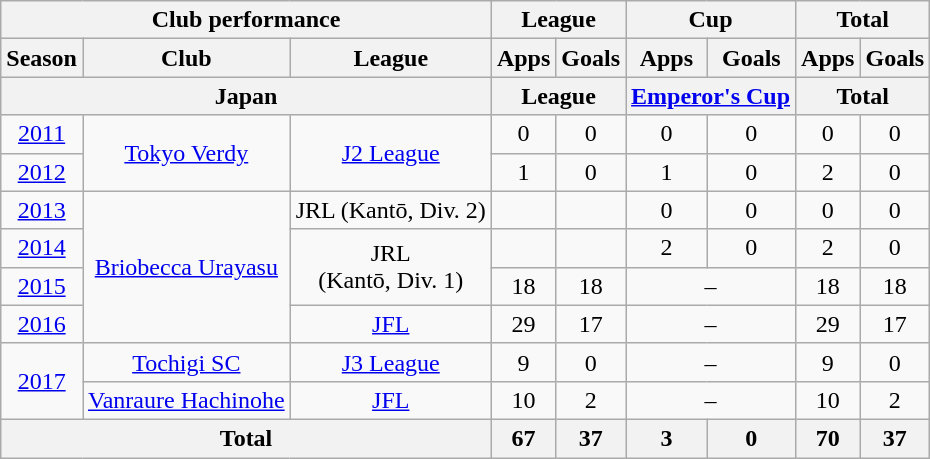<table class="wikitable" style="text-align:center;">
<tr>
<th colspan=3>Club performance</th>
<th colspan=2>League</th>
<th colspan=2>Cup</th>
<th colspan=2>Total</th>
</tr>
<tr>
<th>Season</th>
<th>Club</th>
<th>League</th>
<th>Apps</th>
<th>Goals</th>
<th>Apps</th>
<th>Goals</th>
<th>Apps</th>
<th>Goals</th>
</tr>
<tr>
<th colspan=3>Japan</th>
<th colspan=2>League</th>
<th colspan=2><a href='#'>Emperor's Cup</a></th>
<th colspan=2>Total</th>
</tr>
<tr>
<td><a href='#'>2011</a></td>
<td rowspan="2"><a href='#'>Tokyo Verdy</a></td>
<td rowspan="2"><a href='#'>J2 League</a></td>
<td>0</td>
<td>0</td>
<td>0</td>
<td>0</td>
<td>0</td>
<td>0</td>
</tr>
<tr>
<td><a href='#'>2012</a></td>
<td>1</td>
<td>0</td>
<td>1</td>
<td>0</td>
<td>2</td>
<td>0</td>
</tr>
<tr>
<td><a href='#'>2013</a></td>
<td rowspan="4"><a href='#'>Briobecca Urayasu</a></td>
<td>JRL (Kantō, Div. 2)</td>
<td></td>
<td></td>
<td>0</td>
<td>0</td>
<td>0</td>
<td>0</td>
</tr>
<tr>
<td><a href='#'>2014</a></td>
<td rowspan="2">JRL<br>(Kantō, Div. 1)</td>
<td></td>
<td></td>
<td>2</td>
<td>0</td>
<td>2</td>
<td>0</td>
</tr>
<tr>
<td><a href='#'>2015</a></td>
<td>18</td>
<td>18</td>
<td colspan="2">–</td>
<td>18</td>
<td>18</td>
</tr>
<tr>
<td><a href='#'>2016</a></td>
<td><a href='#'>JFL</a></td>
<td>29</td>
<td>17</td>
<td colspan="2">–</td>
<td>29</td>
<td>17</td>
</tr>
<tr>
<td rowspan="2"><a href='#'>2017</a></td>
<td><a href='#'>Tochigi SC</a></td>
<td><a href='#'>J3 League</a></td>
<td>9</td>
<td>0</td>
<td colspan="2">–</td>
<td>9</td>
<td>0</td>
</tr>
<tr>
<td><a href='#'>Vanraure Hachinohe</a></td>
<td><a href='#'>JFL</a></td>
<td>10</td>
<td>2</td>
<td colspan="2">–</td>
<td>10</td>
<td>2</td>
</tr>
<tr>
<th colspan=3>Total</th>
<th>67</th>
<th>37</th>
<th>3</th>
<th>0</th>
<th>70</th>
<th>37</th>
</tr>
</table>
